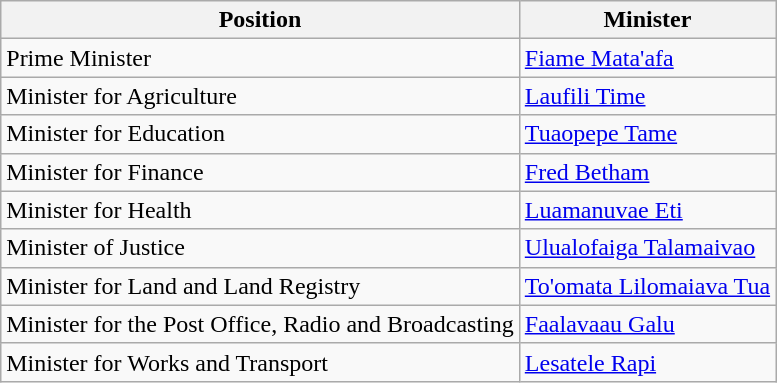<table class=wikitable>
<tr>
<th>Position</th>
<th>Minister</th>
</tr>
<tr>
<td>Prime Minister</td>
<td><a href='#'>Fiame Mata'afa</a></td>
</tr>
<tr>
<td>Minister for Agriculture</td>
<td><a href='#'>Laufili Time</a></td>
</tr>
<tr>
<td>Minister for Education</td>
<td><a href='#'>Tuaopepe Tame</a></td>
</tr>
<tr>
<td>Minister for Finance</td>
<td><a href='#'>Fred Betham</a></td>
</tr>
<tr>
<td>Minister for Health</td>
<td><a href='#'>Luamanuvae Eti</a></td>
</tr>
<tr>
<td>Minister of Justice</td>
<td><a href='#'>Ulualofaiga Talamaivao</a></td>
</tr>
<tr>
<td>Minister for Land and Land Registry</td>
<td><a href='#'>To'omata Lilomaiava Tua</a></td>
</tr>
<tr>
<td>Minister for the Post Office, Radio and Broadcasting</td>
<td><a href='#'>Faalavaau Galu</a></td>
</tr>
<tr>
<td>Minister for Works and Transport</td>
<td><a href='#'>Lesatele Rapi</a></td>
</tr>
</table>
